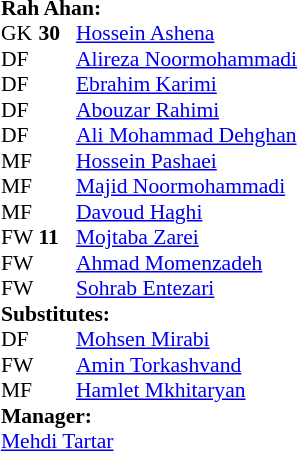<table style="font-size: 90%" cellspacing="0" cellpadding="0" align=center>
<tr>
<td colspan="4"><strong>Rah Ahan:</strong></td>
</tr>
<tr>
<th width=25></th>
<th width=25></th>
</tr>
<tr>
<td>GK</td>
<td><strong>30</strong></td>
<td> <a href='#'>Hossein Ashena</a></td>
<td></td>
<td></td>
</tr>
<tr>
<td>DF</td>
<td></td>
<td> <a href='#'>Alireza Noormohammadi</a></td>
</tr>
<tr>
<td>DF</td>
<td></td>
<td> <a href='#'>Ebrahim Karimi</a></td>
</tr>
<tr>
<td>DF</td>
<td></td>
<td> <a href='#'>Abouzar Rahimi</a></td>
</tr>
<tr>
<td>DF</td>
<td></td>
<td> <a href='#'>Ali Mohammad Dehghan</a></td>
<td></td>
<td></td>
<td></td>
</tr>
<tr>
<td>MF</td>
<td></td>
<td> <a href='#'>Hossein Pashaei</a></td>
</tr>
<tr>
<td>MF</td>
<td></td>
<td> <a href='#'>Majid Noormohammadi</a></td>
<td></td>
<td></td>
<td></td>
</tr>
<tr>
<td>MF</td>
<td></td>
<td> <a href='#'>Davoud Haghi</a></td>
<td></td>
<td></td>
</tr>
<tr>
<td>FW</td>
<td><strong>11</strong></td>
<td> <a href='#'>Mojtaba Zarei</a></td>
<td></td>
</tr>
<tr>
<td>FW</td>
<td></td>
<td> <a href='#'>Ahmad Momenzadeh</a></td>
</tr>
<tr>
<td>FW</td>
<td></td>
<td> <a href='#'>Sohrab Entezari</a></td>
<td></td>
<td></td>
<td></td>
</tr>
<tr>
<td colspan=3><strong>Substitutes:</strong></td>
</tr>
<tr>
<td>DF</td>
<td></td>
<td> <a href='#'>Mohsen Mirabi</a></td>
<td></td>
<td></td>
<td></td>
</tr>
<tr>
<td>FW</td>
<td></td>
<td> <a href='#'>Amin Torkashvand</a></td>
<td></td>
<td></td>
<td></td>
</tr>
<tr>
<td>MF</td>
<td></td>
<td> <a href='#'>Hamlet Mkhitaryan</a></td>
<td></td>
<td></td>
<td></td>
</tr>
<tr>
<td colspan=3><strong>Manager:</strong></td>
</tr>
<tr>
<td colspan=4> <a href='#'>Mehdi Tartar</a></td>
</tr>
</table>
